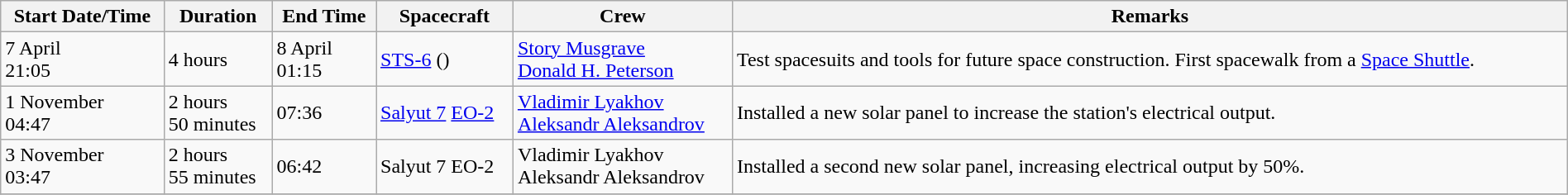<table class="wikitable" width="100%">
<tr>
<th>Start Date/Time</th>
<th>Duration</th>
<th>End Time</th>
<th>Spacecraft</th>
<th>Crew</th>
<th>Remarks</th>
</tr>
<tr>
<td>7 April<br>21:05</td>
<td>4 hours<br></td>
<td>8 April<br>01:15</td>
<td><a href='#'>STS-6</a> ()</td>
<td><a href='#'>Story Musgrave</a><br><a href='#'>Donald H. Peterson</a></td>
<td>Test spacesuits and tools for future space construction. First spacewalk from a <a href='#'>Space Shuttle</a>.</td>
</tr>
<tr>
<td>1 November<br>04:47</td>
<td>2 hours<br>50 minutes</td>
<td>07:36</td>
<td><a href='#'>Salyut 7</a> <a href='#'>EO-2</a></td>
<td><a href='#'>Vladimir Lyakhov</a><br><a href='#'>Aleksandr Aleksandrov</a></td>
<td>Installed a new solar panel to increase the station's electrical output.</td>
</tr>
<tr>
<td>3 November<br>03:47</td>
<td>2 hours<br>55 minutes</td>
<td>06:42</td>
<td>Salyut 7 EO-2</td>
<td>Vladimir Lyakhov<br>Aleksandr Aleksandrov</td>
<td>Installed a second new solar panel, increasing electrical output by 50%.</td>
</tr>
<tr>
</tr>
</table>
